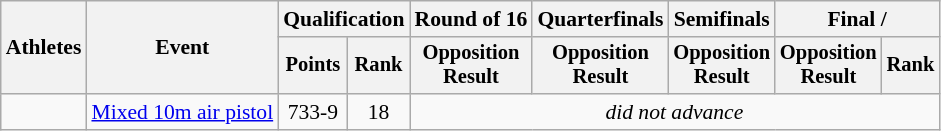<table class="wikitable" style="text-align:center;font-size:90%">
<tr>
<th rowspan=2>Athletes</th>
<th rowspan=2>Event</th>
<th colspan=2>Qualification</th>
<th>Round of 16</th>
<th>Quarterfinals</th>
<th>Semifinals</th>
<th colspan=2>Final / </th>
</tr>
<tr style="font-size:95%">
<th>Points</th>
<th>Rank</th>
<th>Opposition<br>Result</th>
<th>Opposition<br>Result</th>
<th>Opposition<br>Result</th>
<th>Opposition<br>Result</th>
<th>Rank</th>
</tr>
<tr>
<td align=left><br></td>
<td align=left><a href='#'>Mixed 10m air pistol</a></td>
<td>733-9</td>
<td>18</td>
<td colspan=5><em>did not advance</em></td>
</tr>
</table>
